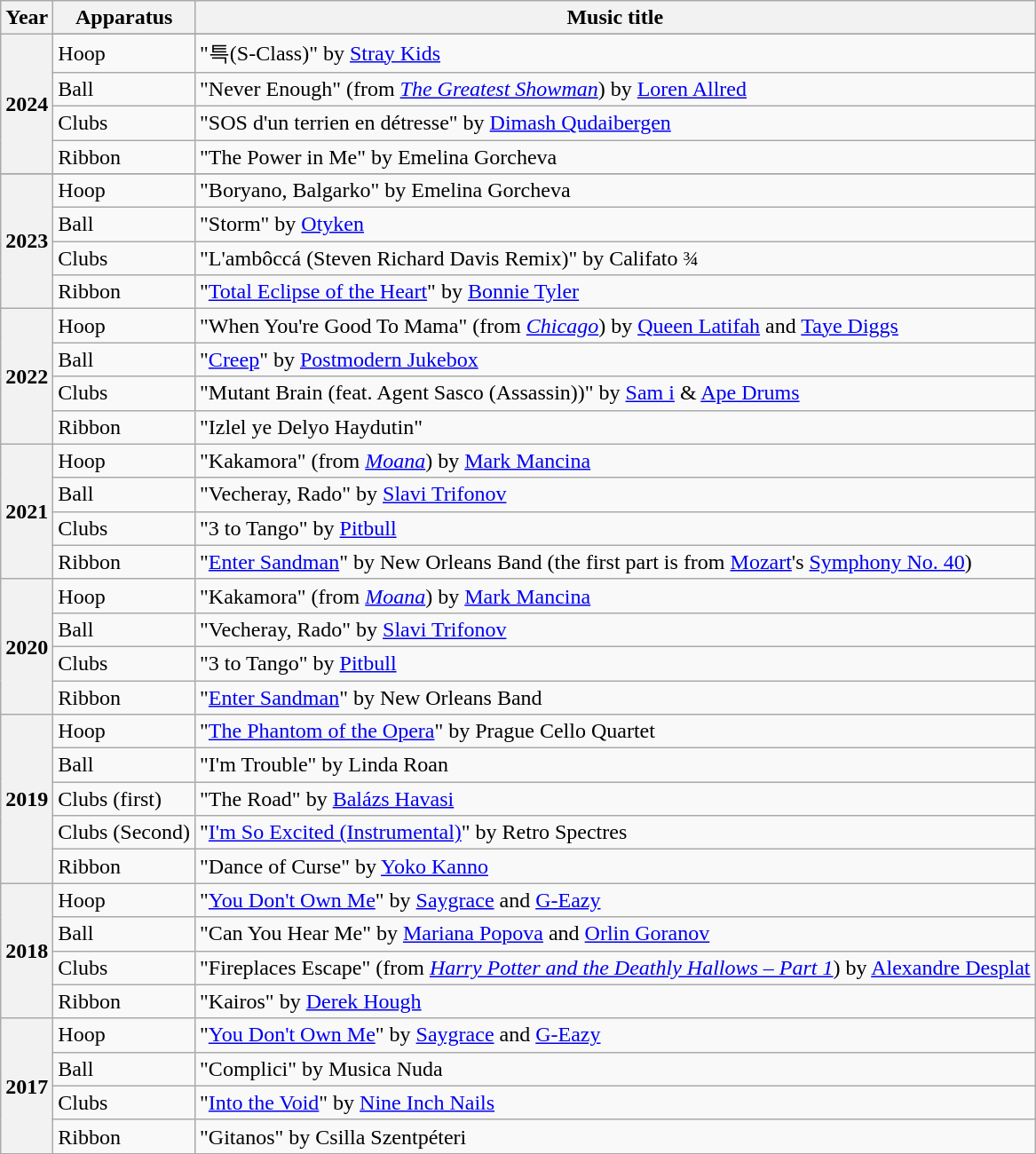<table class="wikitable plainrowheaders">
<tr>
<th scope=col>Year</th>
<th scope=col>Apparatus</th>
<th scope=col>Music title</th>
</tr>
<tr>
<th scope=row rowspan=5>2024</th>
</tr>
<tr>
<td>Hoop</td>
<td>"특(S-Class)" by <a href='#'>Stray Kids</a></td>
</tr>
<tr>
<td>Ball</td>
<td>"Never Enough" (from <em><a href='#'>The Greatest Showman</a></em>) by <a href='#'>Loren Allred</a></td>
</tr>
<tr>
<td>Clubs</td>
<td>"SOS d'un terrien en détresse" by <a href='#'>Dimash Qudaibergen</a></td>
</tr>
<tr>
<td>Ribbon</td>
<td>"The Power in Me" by Emelina Gorcheva</td>
</tr>
<tr>
</tr>
<tr>
<th scope=row rowspan=4>2023</th>
<td>Hoop</td>
<td>"Boryano, Balgarko" by Emelina Gorcheva</td>
</tr>
<tr>
<td>Ball</td>
<td>"Storm" by <a href='#'>Otyken</a></td>
</tr>
<tr>
<td>Clubs</td>
<td>"L'ambôccá (Steven Richard Davis Remix)" by Califato ¾</td>
</tr>
<tr>
<td>Ribbon</td>
<td>"<a href='#'>Total Eclipse of the Heart</a>" by <a href='#'>Bonnie Tyler</a></td>
</tr>
<tr>
<th scope=row rowspan=4>2022</th>
<td>Hoop</td>
<td>"When You're Good To Mama" (from <a href='#'><em>Chicago</em></a>) by <a href='#'>Queen Latifah</a> and <a href='#'>Taye Diggs</a></td>
</tr>
<tr>
<td>Ball</td>
<td>"<a href='#'>Creep</a>" by <a href='#'>Postmodern Jukebox</a></td>
</tr>
<tr>
<td>Clubs</td>
<td>"Mutant Brain (feat. Agent Sasco (Assassin))" by <a href='#'>Sam i</a> & <a href='#'>Ape Drums</a></td>
</tr>
<tr>
<td>Ribbon</td>
<td>"Izlel ye Delyo Haydutin"</td>
</tr>
<tr>
<th scope=row rowspan=4>2021</th>
<td>Hoop</td>
<td>"Kakamora" (from <a href='#'><em>Moana</em></a>) by <a href='#'>Mark Mancina</a></td>
</tr>
<tr>
<td>Ball</td>
<td>"Vecheray, Rado" by <a href='#'>Slavi Trifonov</a></td>
</tr>
<tr>
<td>Clubs</td>
<td>"3 to Tango" by <a href='#'>Pitbull</a></td>
</tr>
<tr>
<td>Ribbon</td>
<td>"<a href='#'>Enter Sandman</a>" by New Orleans Band (the first part is from <a href='#'>Mozart</a>'s <a href='#'>Symphony No. 40</a>)</td>
</tr>
<tr>
<th scope=row rowspan=4>2020</th>
<td>Hoop</td>
<td>"Kakamora" (from <a href='#'><em>Moana</em></a>) by <a href='#'>Mark Mancina</a></td>
</tr>
<tr>
<td>Ball</td>
<td>"Vecheray, Rado" by <a href='#'>Slavi Trifonov</a></td>
</tr>
<tr>
<td>Clubs</td>
<td>"3 to Tango" by <a href='#'>Pitbull</a></td>
</tr>
<tr>
<td>Ribbon</td>
<td>"<a href='#'>Enter Sandman</a>" by New Orleans Band</td>
</tr>
<tr>
<th scope=row rowspan=5>2019</th>
<td>Hoop</td>
<td>"<a href='#'>The Phantom of the Opera</a>" by Prague Cello Quartet</td>
</tr>
<tr>
<td>Ball</td>
<td>"I'm Trouble" by Linda Roan</td>
</tr>
<tr>
<td>Clubs (first)</td>
<td>"The Road" by <a href='#'>Balázs Havasi</a></td>
</tr>
<tr>
<td>Clubs (Second)</td>
<td>"<a href='#'>I'm So Excited (Instrumental)</a>" by Retro Spectres</td>
</tr>
<tr>
<td>Ribbon</td>
<td>"Dance of Curse" by <a href='#'>Yoko Kanno</a></td>
</tr>
<tr>
<th scope=row rowspan=4>2018</th>
<td>Hoop</td>
<td>"<a href='#'>You Don't Own Me</a>" by <a href='#'>Saygrace</a> and <a href='#'>G-Eazy</a></td>
</tr>
<tr>
<td>Ball</td>
<td>"Can You Hear Me" by <a href='#'>Mariana Popova</a> and <a href='#'>Orlin Goranov</a></td>
</tr>
<tr>
<td>Clubs</td>
<td>"Fireplaces Escape" (from <em><a href='#'>Harry Potter and the Deathly Hallows – Part 1</a></em>) by <a href='#'>Alexandre Desplat</a></td>
</tr>
<tr>
<td>Ribbon</td>
<td>"Kairos" by <a href='#'>Derek Hough</a></td>
</tr>
<tr>
<th scope=row rowspan=4>2017</th>
<td>Hoop</td>
<td>"<a href='#'>You Don't Own Me</a>" by <a href='#'>Saygrace</a> and <a href='#'>G-Eazy</a></td>
</tr>
<tr>
<td>Ball</td>
<td>"Complici" by Musica Nuda</td>
</tr>
<tr>
<td>Clubs</td>
<td>"<a href='#'>Into the Void</a>" by <a href='#'>Nine Inch Nails</a></td>
</tr>
<tr>
<td>Ribbon</td>
<td>"Gitanos" by Csilla Szentpéteri</td>
</tr>
<tr>
</tr>
</table>
